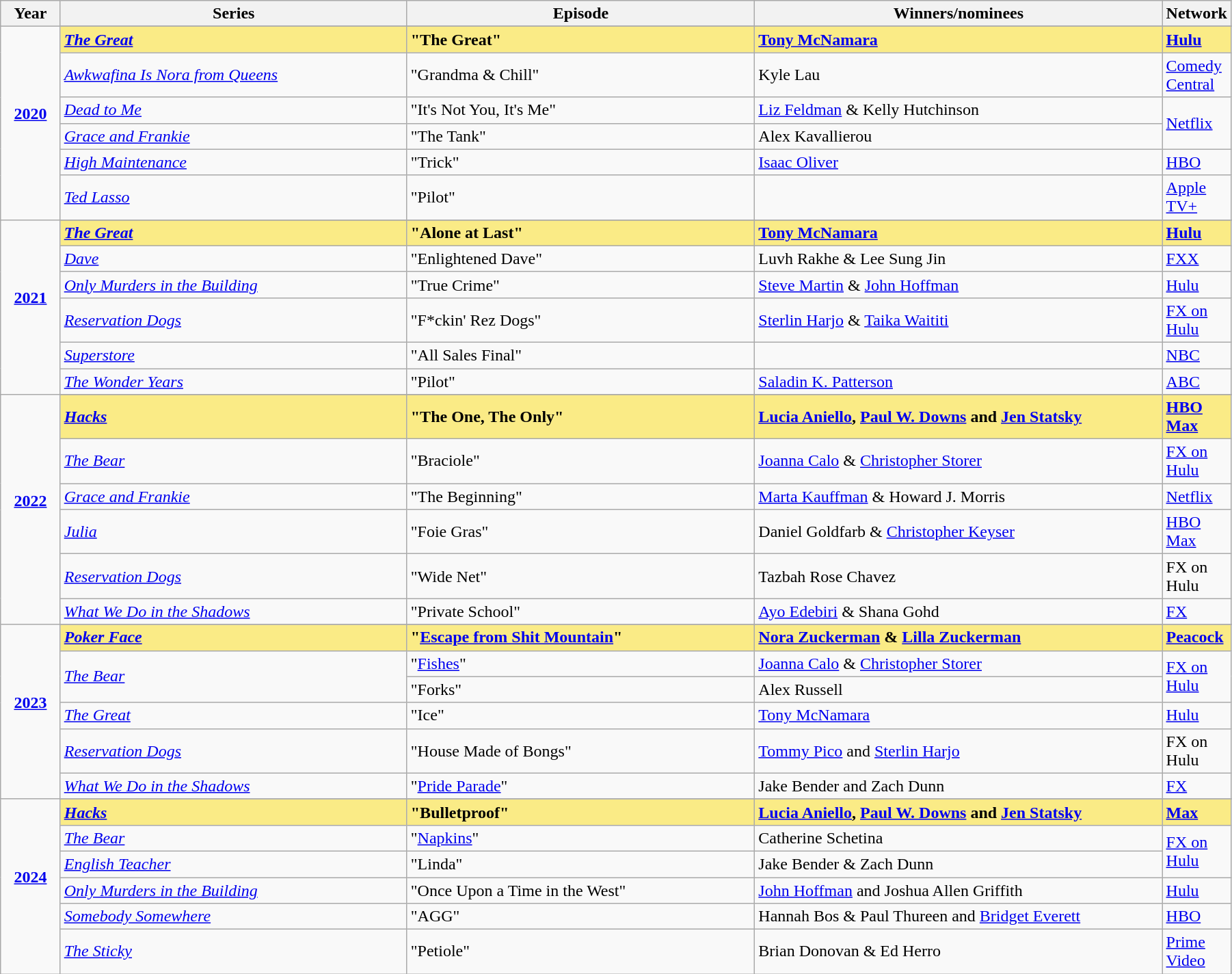<table class="wikitable" width="95%" cellpadding="4">
<tr>
<th width="5%">Year</th>
<th width="30%">Series</th>
<th width="30%">Episode</th>
<th width="40%">Winners/nominees</th>
<th width="10%">Network</th>
</tr>
<tr>
<td rowspan=7 style="text-align:center"><strong><a href='#'>2020</a></strong><br> <br></td>
</tr>
<tr style="background:#FAEB86">
<td><strong><em><a href='#'>The Great</a></em></strong></td>
<td><strong>"The Great"</strong></td>
<td><strong><a href='#'>Tony McNamara</a></strong></td>
<td><strong><a href='#'>Hulu</a></strong></td>
</tr>
<tr>
<td><em><a href='#'>Awkwafina Is Nora from Queens</a></em></td>
<td>"Grandma & Chill"</td>
<td>Kyle Lau</td>
<td><a href='#'>Comedy Central</a></td>
</tr>
<tr>
<td><em><a href='#'>Dead to Me</a></em></td>
<td>"It's Not You, It's Me"</td>
<td><a href='#'>Liz Feldman</a> & Kelly Hutchinson</td>
<td rowspan="2"><a href='#'>Netflix</a></td>
</tr>
<tr>
<td><em><a href='#'>Grace and Frankie</a></em></td>
<td>"The Tank"</td>
<td>Alex Kavallierou</td>
</tr>
<tr>
<td><em><a href='#'>High Maintenance</a></em></td>
<td>"Trick"</td>
<td><a href='#'>Isaac Oliver</a></td>
<td><a href='#'>HBO</a></td>
</tr>
<tr>
<td><em><a href='#'>Ted Lasso</a></em></td>
<td>"Pilot"</td>
<td></td>
<td><a href='#'>Apple TV+</a></td>
</tr>
<tr>
<td rowspan=7 style="text-align:center"><strong><a href='#'>2021</a></strong><br> <br></td>
</tr>
<tr style="background:#FAEB86">
<td><strong><em><a href='#'>The Great</a></em></strong></td>
<td><strong>"Alone at Last"</strong></td>
<td><strong><a href='#'>Tony McNamara</a></strong></td>
<td><strong><a href='#'>Hulu</a></strong></td>
</tr>
<tr>
<td><em><a href='#'>Dave</a></em></td>
<td>"Enlightened Dave"</td>
<td>Luvh Rakhe & Lee Sung Jin</td>
<td><a href='#'>FXX</a></td>
</tr>
<tr>
<td><em><a href='#'>Only Murders in the Building</a></em></td>
<td>"True Crime"</td>
<td><a href='#'>Steve Martin</a> & <a href='#'>John Hoffman</a></td>
<td><a href='#'>Hulu</a></td>
</tr>
<tr>
<td><em><a href='#'>Reservation Dogs</a></em></td>
<td>"F*ckin' Rez Dogs"</td>
<td><a href='#'>Sterlin Harjo</a> & <a href='#'>Taika Waititi</a></td>
<td><a href='#'>FX on Hulu</a></td>
</tr>
<tr>
<td><em><a href='#'>Superstore</a></em></td>
<td>"All Sales Final"</td>
<td></td>
<td><a href='#'>NBC</a></td>
</tr>
<tr>
<td><em><a href='#'>The Wonder Years</a></em></td>
<td>"Pilot"</td>
<td><a href='#'>Saladin K. Patterson</a></td>
<td><a href='#'>ABC</a></td>
</tr>
<tr>
<td rowspan=7 style="text-align:center"><strong><a href='#'>2022</a></strong><br> <br></td>
</tr>
<tr style="background:#FAEB86">
<td><strong><em><a href='#'>Hacks</a></em></strong></td>
<td><strong>"The One, The Only"</strong></td>
<td><strong><a href='#'>Lucia Aniello</a>, <a href='#'>Paul W. Downs</a> and <a href='#'>Jen Statsky</a></strong></td>
<td><strong><a href='#'>HBO Max</a></strong></td>
</tr>
<tr>
<td><em><a href='#'>The Bear</a></em></td>
<td>"Braciole"</td>
<td><a href='#'>Joanna Calo</a> & <a href='#'>Christopher Storer</a></td>
<td><a href='#'>FX on Hulu</a></td>
</tr>
<tr>
<td><em><a href='#'>Grace and Frankie</a></em></td>
<td>"The Beginning"</td>
<td><a href='#'>Marta Kauffman</a> & Howard J. Morris</td>
<td><a href='#'>Netflix</a></td>
</tr>
<tr>
<td><em><a href='#'>Julia</a></em></td>
<td>"Foie Gras"</td>
<td>Daniel Goldfarb & <a href='#'>Christopher Keyser</a></td>
<td><a href='#'>HBO Max</a></td>
</tr>
<tr>
<td><em><a href='#'>Reservation Dogs</a></em></td>
<td>"Wide Net"</td>
<td>Tazbah Rose Chavez</td>
<td>FX on Hulu</td>
</tr>
<tr>
<td><em><a href='#'>What We Do in the Shadows</a></em></td>
<td>"Private School"</td>
<td><a href='#'>Ayo Edebiri</a> & Shana Gohd</td>
<td><a href='#'>FX</a></td>
</tr>
<tr>
<td rowspan=7 style="text-align:center"><strong><a href='#'>2023</a></strong><br> <br></td>
</tr>
<tr style="background:#FAEB86">
<td><strong><em><a href='#'>Poker Face</a></em></strong></td>
<td><strong>"<a href='#'>Escape from Shit Mountain</a>"</strong></td>
<td><strong><a href='#'>Nora Zuckerman</a> & <a href='#'>Lilla Zuckerman</a></strong></td>
<td><strong><a href='#'>Peacock</a></strong></td>
</tr>
<tr>
<td rowspan=2><em><a href='#'>The Bear</a></em></td>
<td>"<a href='#'>Fishes</a>"</td>
<td><a href='#'>Joanna Calo</a> & <a href='#'>Christopher Storer</a></td>
<td rowspan=2><a href='#'>FX on Hulu</a></td>
</tr>
<tr>
<td>"Forks"</td>
<td>Alex Russell</td>
</tr>
<tr>
<td><em><a href='#'>The Great</a></em></td>
<td>"Ice"</td>
<td><a href='#'>Tony McNamara</a></td>
<td><a href='#'>Hulu</a></td>
</tr>
<tr>
<td><em><a href='#'>Reservation Dogs</a></em></td>
<td>"House Made of Bongs"</td>
<td><a href='#'>Tommy Pico</a> and <a href='#'>Sterlin Harjo</a></td>
<td>FX on Hulu</td>
</tr>
<tr>
<td><em><a href='#'>What We Do in the Shadows</a></em></td>
<td>"<a href='#'>Pride Parade</a>"</td>
<td>Jake Bender and Zach Dunn</td>
<td><a href='#'>FX</a></td>
</tr>
<tr>
<td rowspan=7 style="text-align:center"><strong><a href='#'>2024</a></strong><br><br></td>
</tr>
<tr style="background:#FAEB86">
<td><strong><em><a href='#'>Hacks</a></em></strong></td>
<td><strong>"Bulletproof"</strong></td>
<td><strong><a href='#'>Lucia Aniello</a>, <a href='#'>Paul W. Downs</a> and <a href='#'>Jen Statsky</a></strong></td>
<td><strong><a href='#'>Max</a></strong></td>
</tr>
<tr>
<td><em><a href='#'>The Bear</a></em></td>
<td>"<a href='#'>Napkins</a>"</td>
<td>Catherine Schetina</td>
<td rowspan="2"><a href='#'>FX on Hulu</a></td>
</tr>
<tr>
<td><em><a href='#'>English Teacher</a></em></td>
<td>"Linda"</td>
<td>Jake Bender & Zach Dunn</td>
</tr>
<tr>
<td><em><a href='#'>Only Murders in the Building</a></em></td>
<td>"Once Upon a Time in the West"</td>
<td><a href='#'>John Hoffman</a> and Joshua Allen Griffith</td>
<td><a href='#'>Hulu</a></td>
</tr>
<tr>
<td><em><a href='#'>Somebody Somewhere</a></em></td>
<td>"AGG"</td>
<td>Hannah Bos & Paul Thureen and <a href='#'>Bridget Everett</a></td>
<td><a href='#'>HBO</a></td>
</tr>
<tr>
<td><em><a href='#'>The Sticky</a></em></td>
<td>"Petiole"</td>
<td>Brian Donovan & Ed Herro</td>
<td><a href='#'>Prime Video</a></td>
</tr>
</table>
